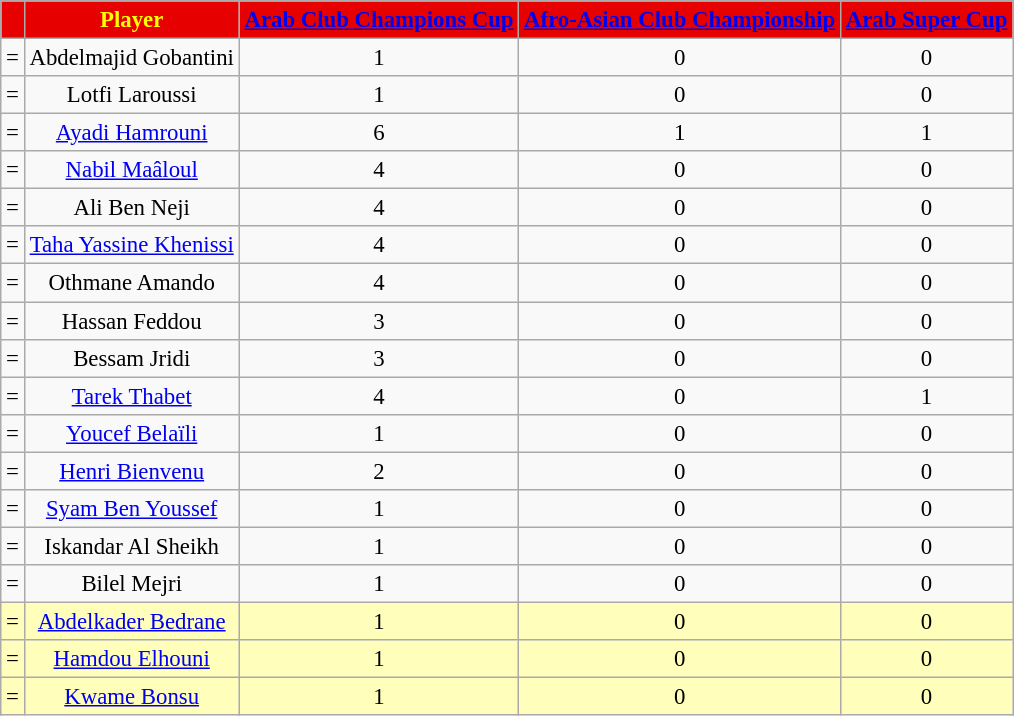<table border="0" class="wikitable" style="text-align:center;font-size:95%">
<tr>
<th scope=col style="color:#FFFF00; background:#E60000;"></th>
<th scope=col style="color:#FFFF00; background:#E60000;">Player</th>
<th scope=col style="color:#FFFF00; background:#E60000;"><a href='#'>Arab Club Champions Cup</a></th>
<th scope=col style="color:#FFFF00; background:#E60000;"><a href='#'>Afro-Asian Club Championship</a></th>
<th scope=col style="color:#FFFF00; background:#E60000;"><a href='#'>Arab Super Cup</a></th>
</tr>
<tr>
<td align=left>=</td>
<td> Abdelmajid Gobantini</td>
<td align=center>1</td>
<td>0</td>
<td>0</td>
</tr>
<tr>
<td align=left>=</td>
<td> Lotfi Laroussi</td>
<td align=center>1</td>
<td>0</td>
<td>0</td>
</tr>
<tr>
<td align=left>=</td>
<td> <a href='#'>Ayadi Hamrouni</a></td>
<td align=center>6</td>
<td>1</td>
<td>1</td>
</tr>
<tr>
<td align=left>=</td>
<td> <a href='#'>Nabil Maâloul</a></td>
<td align=center>4</td>
<td>0</td>
<td>0</td>
</tr>
<tr>
<td align=left>=</td>
<td> Ali Ben Neji</td>
<td align=center>4</td>
<td>0</td>
<td>0</td>
</tr>
<tr>
<td align=left>=</td>
<td> <a href='#'>Taha Yassine Khenissi</a></td>
<td align=center>4</td>
<td>0</td>
<td>0</td>
</tr>
<tr>
<td align=left>=</td>
<td> Othmane Amando</td>
<td align=center>4</td>
<td>0</td>
<td>0</td>
</tr>
<tr>
<td align=left>=</td>
<td> Hassan Feddou</td>
<td align=center>3</td>
<td>0</td>
<td>0</td>
</tr>
<tr>
<td align=left>=</td>
<td> Bessam Jridi</td>
<td align=center>3</td>
<td>0</td>
<td>0</td>
</tr>
<tr>
<td align=left>=</td>
<td> <a href='#'>Tarek Thabet</a></td>
<td align=center>4</td>
<td>0</td>
<td>1</td>
</tr>
<tr>
<td align=left>=</td>
<td> <a href='#'>Youcef Belaïli</a></td>
<td align=center>1</td>
<td>0</td>
<td>0</td>
</tr>
<tr>
<td align=left>=</td>
<td> <a href='#'>Henri Bienvenu</a></td>
<td align=center>2</td>
<td>0</td>
<td>0</td>
</tr>
<tr>
<td align=left>=</td>
<td> <a href='#'>Syam Ben Youssef</a></td>
<td align=center>1</td>
<td>0</td>
<td>0</td>
</tr>
<tr>
<td align=left>=</td>
<td> Iskandar Al Sheikh</td>
<td align=center>1</td>
<td>0</td>
<td>0</td>
</tr>
<tr>
<td align=left>=</td>
<td> Bilel Mejri</td>
<td align=center>1</td>
<td>0</td>
<td>0</td>
</tr>
<tr style="background:#ffb">
<td align=left>=</td>
<td> <a href='#'>Abdelkader Bedrane</a></td>
<td align=center>1</td>
<td>0</td>
<td>0</td>
</tr>
<tr style="background:#ffb">
<td align=left>=</td>
<td> <a href='#'>Hamdou Elhouni</a></td>
<td align=center>1</td>
<td>0</td>
<td>0</td>
</tr>
<tr style="background:#ffb">
<td align=left>=</td>
<td> <a href='#'>Kwame Bonsu</a></td>
<td align=center>1</td>
<td>0</td>
<td>0</td>
</tr>
</table>
